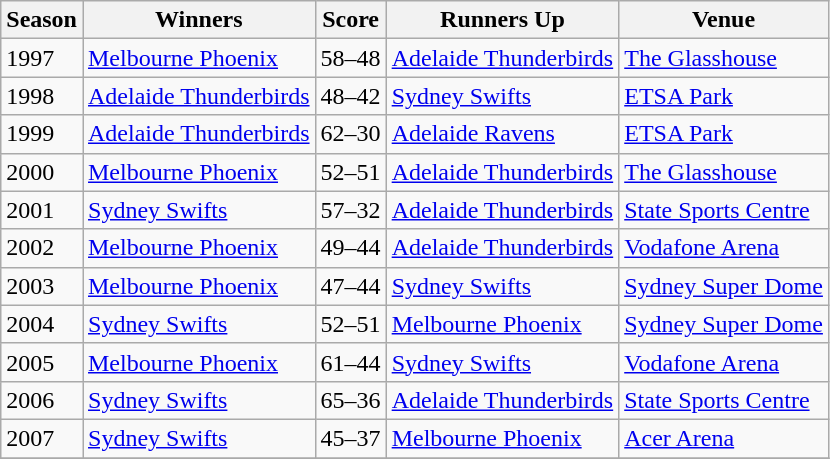<table class="wikitable collapsible">
<tr>
<th>Season</th>
<th>Winners</th>
<th>Score</th>
<th>Runners Up</th>
<th>Venue</th>
</tr>
<tr>
<td>1997</td>
<td><a href='#'>Melbourne Phoenix</a></td>
<td>58–48</td>
<td><a href='#'>Adelaide Thunderbirds</a></td>
<td><a href='#'>The Glasshouse</a></td>
</tr>
<tr>
<td>1998</td>
<td><a href='#'>Adelaide Thunderbirds</a></td>
<td>48–42</td>
<td><a href='#'>Sydney Swifts</a></td>
<td><a href='#'>ETSA Park</a></td>
</tr>
<tr>
<td>1999</td>
<td><a href='#'>Adelaide Thunderbirds</a></td>
<td>62–30</td>
<td><a href='#'>Adelaide Ravens</a></td>
<td><a href='#'>ETSA Park</a></td>
</tr>
<tr>
<td>2000</td>
<td><a href='#'>Melbourne Phoenix</a></td>
<td>52–51</td>
<td><a href='#'>Adelaide Thunderbirds</a></td>
<td><a href='#'>The Glasshouse</a></td>
</tr>
<tr>
<td>2001</td>
<td><a href='#'>Sydney Swifts</a></td>
<td>57–32</td>
<td><a href='#'>Adelaide Thunderbirds</a></td>
<td><a href='#'>State Sports Centre</a></td>
</tr>
<tr>
<td>2002</td>
<td><a href='#'>Melbourne Phoenix</a></td>
<td>49–44</td>
<td><a href='#'>Adelaide Thunderbirds</a></td>
<td><a href='#'>Vodafone Arena</a></td>
</tr>
<tr>
<td>2003</td>
<td><a href='#'>Melbourne Phoenix</a></td>
<td>47–44</td>
<td><a href='#'>Sydney Swifts</a></td>
<td><a href='#'>Sydney Super Dome</a></td>
</tr>
<tr>
<td>2004</td>
<td><a href='#'>Sydney Swifts</a></td>
<td>52–51</td>
<td><a href='#'>Melbourne Phoenix</a></td>
<td><a href='#'>Sydney Super Dome</a></td>
</tr>
<tr>
<td>2005</td>
<td><a href='#'>Melbourne Phoenix</a></td>
<td>61–44</td>
<td><a href='#'>Sydney Swifts</a></td>
<td><a href='#'>Vodafone Arena</a></td>
</tr>
<tr>
<td>2006</td>
<td><a href='#'>Sydney Swifts</a></td>
<td>65–36</td>
<td><a href='#'>Adelaide Thunderbirds</a></td>
<td><a href='#'>State Sports Centre</a></td>
</tr>
<tr>
<td>2007</td>
<td><a href='#'>Sydney Swifts</a></td>
<td>45–37</td>
<td><a href='#'>Melbourne Phoenix</a></td>
<td><a href='#'>Acer Arena</a></td>
</tr>
<tr>
</tr>
</table>
